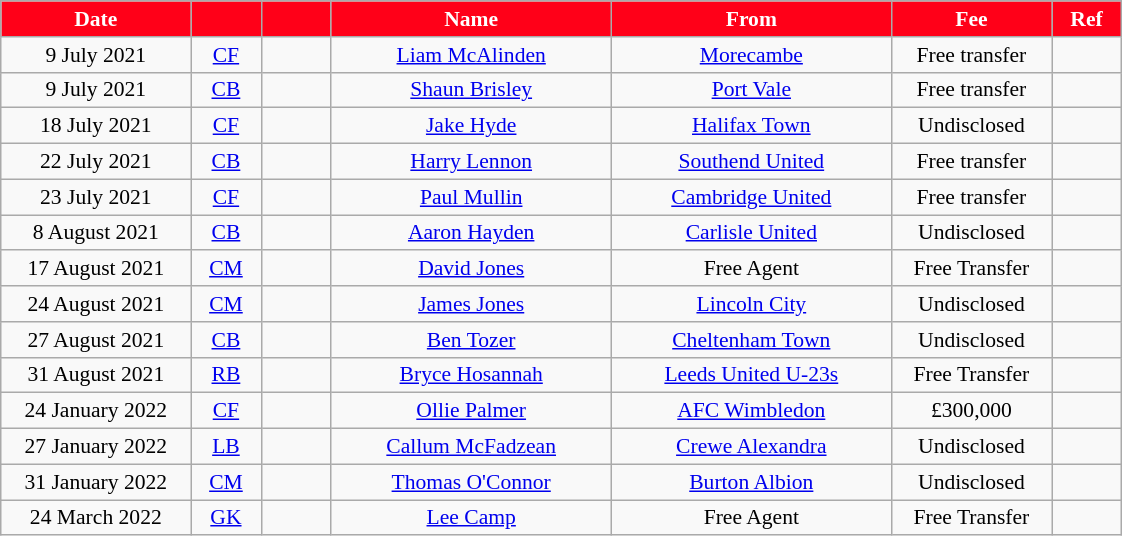<table class="wikitable plainrowheaders sortable" style="text-align:center; font-size:90%">
<tr>
<th style="background:#ff0018; color:#fff; width:120px;">Date</th>
<th style="background:#ff0018; color:#fff; width:40px;"></th>
<th style="background:#ff0018; color:#fff; width:40px;"></th>
<th style="background:#ff0018; color:#fff; width:180px;">Name</th>
<th style="background:#ff0018; color:#fff; width:180px;">From</th>
<th style="background:#ff0018; color:#fff; width:100px;">Fee</th>
<th style="background:#ff0018; color:#fff; width:40px;">Ref</th>
</tr>
<tr>
<td>9 July 2021</td>
<td><a href='#'>CF</a></td>
<td></td>
<td><a href='#'>Liam McAlinden</a></td>
<td> <a href='#'>Morecambe</a></td>
<td>Free transfer</td>
<td></td>
</tr>
<tr>
<td>9 July 2021</td>
<td><a href='#'>CB</a></td>
<td></td>
<td><a href='#'>Shaun Brisley</a></td>
<td> <a href='#'>Port Vale</a></td>
<td>Free transfer</td>
<td></td>
</tr>
<tr>
<td>18 July 2021</td>
<td><a href='#'>CF</a></td>
<td></td>
<td><a href='#'>Jake Hyde</a></td>
<td> <a href='#'>Halifax Town</a></td>
<td>Undisclosed</td>
<td></td>
</tr>
<tr>
<td>22 July 2021</td>
<td><a href='#'>CB</a></td>
<td></td>
<td><a href='#'>Harry Lennon</a></td>
<td> <a href='#'>Southend United</a></td>
<td>Free transfer</td>
<td></td>
</tr>
<tr>
<td>23 July 2021</td>
<td><a href='#'>CF</a></td>
<td></td>
<td><a href='#'>Paul Mullin</a></td>
<td> <a href='#'>Cambridge United</a></td>
<td>Free transfer</td>
<td></td>
</tr>
<tr>
<td>8 August 2021</td>
<td><a href='#'>CB</a></td>
<td></td>
<td><a href='#'>Aaron Hayden</a></td>
<td> <a href='#'>Carlisle United</a></td>
<td>Undisclosed</td>
<td></td>
</tr>
<tr>
<td>17 August 2021</td>
<td><a href='#'>CM</a></td>
<td></td>
<td><a href='#'>David Jones</a></td>
<td>Free Agent</td>
<td>Free Transfer</td>
<td></td>
</tr>
<tr>
<td>24 August 2021</td>
<td><a href='#'>CM</a></td>
<td></td>
<td><a href='#'>James Jones</a></td>
<td> <a href='#'>Lincoln City</a></td>
<td>Undisclosed</td>
<td></td>
</tr>
<tr>
<td>27 August 2021</td>
<td><a href='#'>CB</a></td>
<td></td>
<td><a href='#'>Ben Tozer</a></td>
<td> <a href='#'>Cheltenham Town</a></td>
<td>Undisclosed</td>
<td></td>
</tr>
<tr>
<td>31 August 2021</td>
<td><a href='#'>RB</a></td>
<td></td>
<td><a href='#'>Bryce Hosannah</a></td>
<td> <a href='#'>Leeds United U-23s</a></td>
<td>Free Transfer</td>
<td></td>
</tr>
<tr>
<td>24 January 2022</td>
<td><a href='#'>CF</a></td>
<td></td>
<td><a href='#'>Ollie Palmer</a></td>
<td> <a href='#'>AFC Wimbledon</a></td>
<td>£300,000</td>
<td></td>
</tr>
<tr>
<td>27 January 2022</td>
<td><a href='#'>LB</a></td>
<td></td>
<td><a href='#'>Callum McFadzean</a></td>
<td> <a href='#'>Crewe Alexandra</a></td>
<td>Undisclosed</td>
<td></td>
</tr>
<tr>
<td>31 January 2022</td>
<td><a href='#'>CM</a></td>
<td></td>
<td><a href='#'>Thomas O'Connor</a></td>
<td> <a href='#'>Burton Albion</a></td>
<td>Undisclosed</td>
<td></td>
</tr>
<tr>
<td>24 March 2022</td>
<td><a href='#'>GK</a></td>
<td></td>
<td><a href='#'>Lee Camp</a></td>
<td>Free Agent</td>
<td>Free Transfer</td>
<td></td>
</tr>
</table>
